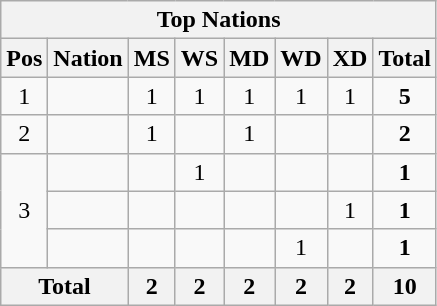<table class="wikitable" style="text-align:center">
<tr>
<th colspan="10">Top Nations</th>
</tr>
<tr>
<th>Pos</th>
<th>Nation</th>
<th>MS</th>
<th>WS</th>
<th>MD</th>
<th>WD</th>
<th>XD</th>
<th>Total</th>
</tr>
<tr>
<td>1</td>
<td align="left"></td>
<td>1</td>
<td>1</td>
<td>1</td>
<td>1</td>
<td>1</td>
<td><strong>5</strong></td>
</tr>
<tr>
<td>2</td>
<td align="left"></td>
<td>1</td>
<td></td>
<td>1</td>
<td></td>
<td></td>
<td><strong>2</strong></td>
</tr>
<tr>
<td rowspan=3>3</td>
<td align="left"></td>
<td></td>
<td>1</td>
<td></td>
<td></td>
<td></td>
<td><strong>1</strong></td>
</tr>
<tr>
<td align="left"></td>
<td></td>
<td></td>
<td></td>
<td></td>
<td>1</td>
<td><strong>1</strong></td>
</tr>
<tr>
<td align="left"></td>
<td></td>
<td></td>
<td></td>
<td>1</td>
<td></td>
<td><strong>1</strong></td>
</tr>
<tr>
<th colspan="2">Total</th>
<th>2</th>
<th>2</th>
<th>2</th>
<th>2</th>
<th>2</th>
<th>10</th>
</tr>
</table>
